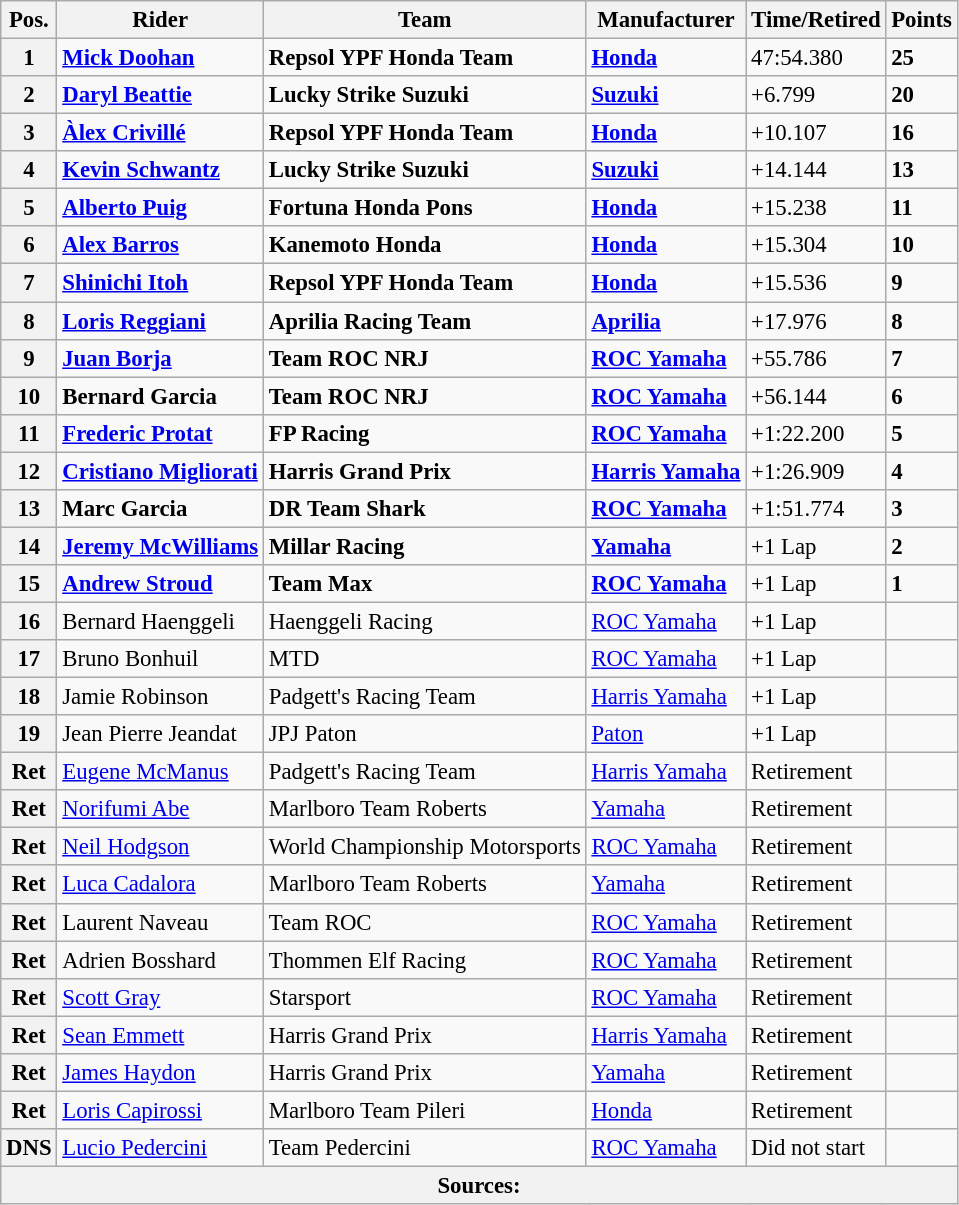<table class="wikitable" style="font-size: 95%;">
<tr>
<th>Pos.</th>
<th>Rider</th>
<th>Team</th>
<th>Manufacturer</th>
<th>Time/Retired</th>
<th>Points</th>
</tr>
<tr>
<th>1</th>
<td> <strong><a href='#'>Mick Doohan</a></strong></td>
<td><strong>Repsol YPF Honda Team</strong></td>
<td><strong><a href='#'>Honda</a></strong></td>
<td>47:54.380</td>
<td><strong>25</strong></td>
</tr>
<tr>
<th>2</th>
<td> <strong><a href='#'>Daryl Beattie</a></strong></td>
<td><strong>Lucky Strike Suzuki</strong></td>
<td><strong><a href='#'>Suzuki</a></strong></td>
<td>+6.799</td>
<td><strong>20</strong></td>
</tr>
<tr>
<th>3</th>
<td> <strong><a href='#'>Àlex Crivillé</a></strong></td>
<td><strong>Repsol YPF Honda Team</strong></td>
<td><strong><a href='#'>Honda</a></strong></td>
<td>+10.107</td>
<td><strong>16</strong></td>
</tr>
<tr>
<th>4</th>
<td> <strong><a href='#'>Kevin Schwantz</a></strong></td>
<td><strong>Lucky Strike Suzuki</strong></td>
<td><strong><a href='#'>Suzuki</a></strong></td>
<td>+14.144</td>
<td><strong>13</strong></td>
</tr>
<tr>
<th>5</th>
<td> <strong><a href='#'>Alberto Puig</a></strong></td>
<td><strong>Fortuna Honda Pons</strong></td>
<td><strong><a href='#'>Honda</a></strong></td>
<td>+15.238</td>
<td><strong>11</strong></td>
</tr>
<tr>
<th>6</th>
<td> <strong><a href='#'>Alex Barros</a></strong></td>
<td><strong>Kanemoto Honda</strong></td>
<td><strong><a href='#'>Honda</a></strong></td>
<td>+15.304</td>
<td><strong>10</strong></td>
</tr>
<tr>
<th>7</th>
<td> <strong><a href='#'>Shinichi Itoh</a></strong></td>
<td><strong>Repsol YPF Honda Team</strong></td>
<td><strong><a href='#'>Honda</a></strong></td>
<td>+15.536</td>
<td><strong>9</strong></td>
</tr>
<tr>
<th>8</th>
<td> <strong><a href='#'>Loris Reggiani</a></strong></td>
<td><strong>Aprilia Racing Team</strong></td>
<td><strong><a href='#'>Aprilia</a></strong></td>
<td>+17.976</td>
<td><strong>8</strong></td>
</tr>
<tr>
<th>9</th>
<td> <strong><a href='#'>Juan Borja</a></strong></td>
<td><strong>Team ROC NRJ</strong></td>
<td><strong><a href='#'>ROC Yamaha</a></strong></td>
<td>+55.786</td>
<td><strong>7</strong></td>
</tr>
<tr>
<th>10</th>
<td> <strong>Bernard Garcia</strong></td>
<td><strong>Team ROC NRJ</strong></td>
<td><strong><a href='#'>ROC Yamaha</a></strong></td>
<td>+56.144</td>
<td><strong>6</strong></td>
</tr>
<tr>
<th>11</th>
<td> <strong><a href='#'>Frederic Protat</a></strong></td>
<td><strong>FP Racing</strong></td>
<td><strong><a href='#'>ROC Yamaha</a></strong></td>
<td>+1:22.200</td>
<td><strong>5</strong></td>
</tr>
<tr>
<th>12</th>
<td> <strong><a href='#'>Cristiano Migliorati</a></strong></td>
<td><strong>Harris Grand Prix</strong></td>
<td><strong><a href='#'>Harris Yamaha</a></strong></td>
<td>+1:26.909</td>
<td><strong>4</strong></td>
</tr>
<tr>
<th>13</th>
<td> <strong>Marc Garcia</strong></td>
<td><strong>DR Team Shark</strong></td>
<td><strong><a href='#'>ROC Yamaha</a></strong></td>
<td>+1:51.774</td>
<td><strong>3</strong></td>
</tr>
<tr>
<th>14</th>
<td> <strong><a href='#'>Jeremy McWilliams</a></strong></td>
<td><strong>Millar Racing</strong></td>
<td><strong><a href='#'>Yamaha</a></strong></td>
<td>+1 Lap</td>
<td><strong>2</strong></td>
</tr>
<tr>
<th>15</th>
<td> <strong><a href='#'>Andrew Stroud</a></strong></td>
<td><strong>Team Max</strong></td>
<td><strong><a href='#'>ROC Yamaha</a></strong></td>
<td>+1 Lap</td>
<td><strong>1</strong></td>
</tr>
<tr>
<th>16</th>
<td> Bernard Haenggeli</td>
<td>Haenggeli Racing</td>
<td><a href='#'>ROC Yamaha</a></td>
<td>+1 Lap</td>
<td></td>
</tr>
<tr>
<th>17</th>
<td> Bruno Bonhuil</td>
<td>MTD</td>
<td><a href='#'>ROC Yamaha</a></td>
<td>+1 Lap</td>
<td></td>
</tr>
<tr>
<th>18</th>
<td> Jamie Robinson</td>
<td>Padgett's Racing Team</td>
<td><a href='#'>Harris Yamaha</a></td>
<td>+1 Lap</td>
<td></td>
</tr>
<tr>
<th>19</th>
<td> Jean Pierre Jeandat</td>
<td>JPJ Paton</td>
<td><a href='#'>Paton</a></td>
<td>+1 Lap</td>
<td></td>
</tr>
<tr>
<th>Ret</th>
<td> <a href='#'>Eugene McManus</a></td>
<td>Padgett's Racing Team</td>
<td><a href='#'>Harris Yamaha</a></td>
<td>Retirement</td>
<td></td>
</tr>
<tr>
<th>Ret</th>
<td> <a href='#'>Norifumi Abe</a></td>
<td>Marlboro Team Roberts</td>
<td><a href='#'>Yamaha</a></td>
<td>Retirement</td>
<td></td>
</tr>
<tr>
<th>Ret</th>
<td> <a href='#'>Neil Hodgson</a></td>
<td>World Championship Motorsports</td>
<td><a href='#'>ROC Yamaha</a></td>
<td>Retirement</td>
<td></td>
</tr>
<tr>
<th>Ret</th>
<td> <a href='#'>Luca Cadalora</a></td>
<td>Marlboro Team Roberts</td>
<td><a href='#'>Yamaha</a></td>
<td>Retirement</td>
<td></td>
</tr>
<tr>
<th>Ret</th>
<td> Laurent Naveau</td>
<td>Team ROC</td>
<td><a href='#'>ROC Yamaha</a></td>
<td>Retirement</td>
<td></td>
</tr>
<tr>
<th>Ret</th>
<td> Adrien Bosshard</td>
<td>Thommen Elf Racing</td>
<td><a href='#'>ROC Yamaha</a></td>
<td>Retirement</td>
<td></td>
</tr>
<tr>
<th>Ret</th>
<td> <a href='#'>Scott Gray</a></td>
<td>Starsport</td>
<td><a href='#'>ROC Yamaha</a></td>
<td>Retirement</td>
<td></td>
</tr>
<tr>
<th>Ret</th>
<td> <a href='#'>Sean Emmett</a></td>
<td>Harris Grand Prix</td>
<td><a href='#'>Harris Yamaha</a></td>
<td>Retirement</td>
<td></td>
</tr>
<tr>
<th>Ret</th>
<td> <a href='#'>James Haydon</a></td>
<td>Harris Grand Prix</td>
<td><a href='#'>Yamaha</a></td>
<td>Retirement</td>
<td></td>
</tr>
<tr>
<th>Ret</th>
<td> <a href='#'>Loris Capirossi</a></td>
<td>Marlboro Team Pileri</td>
<td><a href='#'>Honda</a></td>
<td>Retirement</td>
<td></td>
</tr>
<tr>
<th>DNS</th>
<td> <a href='#'>Lucio Pedercini</a></td>
<td>Team Pedercini</td>
<td><a href='#'>ROC Yamaha</a></td>
<td>Did not start</td>
<td></td>
</tr>
<tr>
<th colspan=8>Sources:</th>
</tr>
</table>
